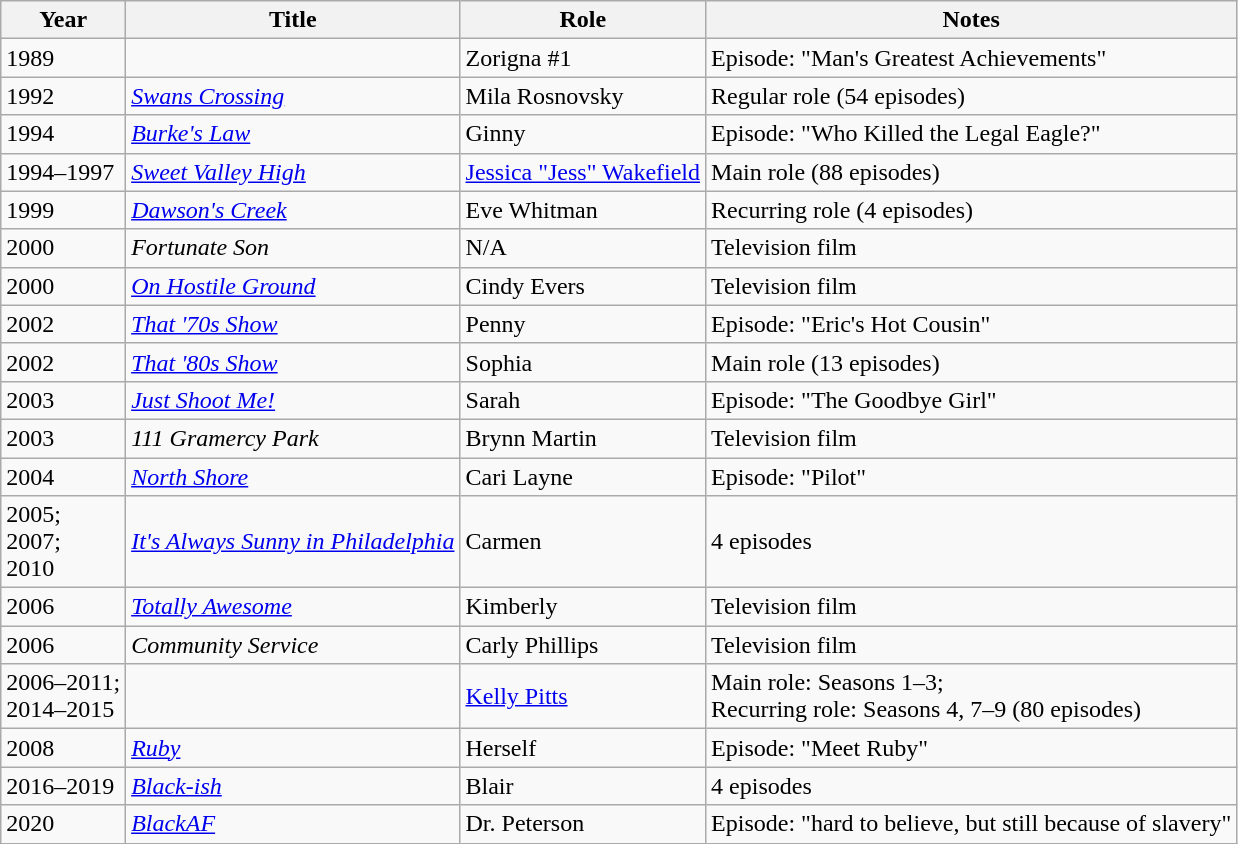<table class="wikitable sortable">
<tr>
<th>Year</th>
<th>Title</th>
<th>Role</th>
<th class="unsortable">Notes</th>
</tr>
<tr>
<td>1989</td>
<td><em></em></td>
<td>Zorigna #1</td>
<td>Episode: "Man's Greatest Achievements"</td>
</tr>
<tr>
<td>1992</td>
<td><em><a href='#'>Swans Crossing</a></em></td>
<td>Mila Rosnovsky</td>
<td>Regular role (54 episodes)</td>
</tr>
<tr>
<td>1994</td>
<td><em><a href='#'>Burke's Law</a></em></td>
<td>Ginny</td>
<td>Episode: "Who Killed the Legal Eagle?"</td>
</tr>
<tr>
<td>1994–1997</td>
<td><em><a href='#'>Sweet Valley High</a></em></td>
<td><a href='#'>Jessica "Jess" Wakefield</a></td>
<td>Main role (88 episodes)</td>
</tr>
<tr>
<td>1999</td>
<td><em><a href='#'>Dawson's Creek</a></em></td>
<td>Eve Whitman</td>
<td>Recurring role (4 episodes)</td>
</tr>
<tr>
<td>2000</td>
<td><em>Fortunate Son</em></td>
<td>N/A</td>
<td>Television film</td>
</tr>
<tr>
<td>2000</td>
<td><em><a href='#'>On Hostile Ground</a></em></td>
<td>Cindy Evers</td>
<td>Television film</td>
</tr>
<tr>
<td>2002</td>
<td><em><a href='#'>That '70s Show</a></em></td>
<td>Penny</td>
<td>Episode: "Eric's Hot Cousin"</td>
</tr>
<tr>
<td>2002</td>
<td><em><a href='#'>That '80s Show</a></em></td>
<td>Sophia</td>
<td>Main role (13 episodes)</td>
</tr>
<tr>
<td>2003</td>
<td><em><a href='#'>Just Shoot Me!</a></em></td>
<td>Sarah</td>
<td>Episode: "The Goodbye Girl"</td>
</tr>
<tr>
<td>2003</td>
<td><em>111 Gramercy Park</em></td>
<td>Brynn Martin</td>
<td>Television film</td>
</tr>
<tr>
<td>2004</td>
<td><em><a href='#'>North Shore</a></em></td>
<td>Cari Layne</td>
<td>Episode: "Pilot"</td>
</tr>
<tr>
<td>2005; <br>2007; <br>2010</td>
<td><em><a href='#'>It's Always Sunny in Philadelphia</a></em></td>
<td>Carmen</td>
<td>4 episodes</td>
</tr>
<tr>
<td>2006</td>
<td><em><a href='#'>Totally Awesome</a></em></td>
<td>Kimberly</td>
<td>Television film</td>
</tr>
<tr>
<td>2006</td>
<td><em>Community Service</em></td>
<td>Carly Phillips</td>
<td>Television film</td>
</tr>
<tr>
<td>2006–2011;<br>2014–2015</td>
<td><em></em></td>
<td><a href='#'>Kelly Pitts</a></td>
<td>Main role: Seasons 1–3;<br>Recurring role: Seasons 4, 7–9 (80 episodes)</td>
</tr>
<tr>
<td>2008</td>
<td><em><a href='#'>Ruby</a></em></td>
<td>Herself</td>
<td>Episode: "Meet Ruby"</td>
</tr>
<tr>
<td>2016–2019</td>
<td><em><a href='#'>Black-ish</a></em></td>
<td>Blair</td>
<td>4 episodes</td>
</tr>
<tr>
<td>2020</td>
<td><em><a href='#'>BlackAF</a></em></td>
<td>Dr. Peterson</td>
<td>Episode: "hard to believe, but still because of slavery"</td>
</tr>
</table>
